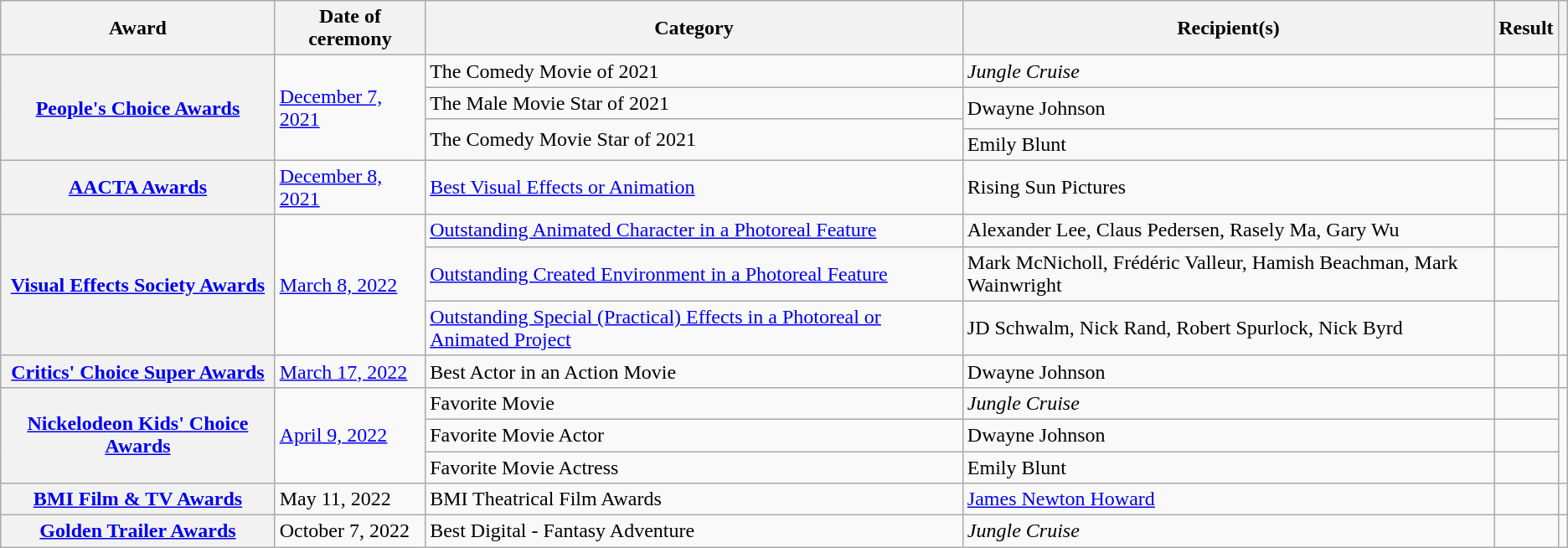<table class="wikitable sortable plainrowheaders">
<tr>
<th scope="col">Award</th>
<th scope="col">Date of ceremony</th>
<th scope="col">Category</th>
<th scope="col">Recipient(s)</th>
<th scope="col">Result</th>
<th scope="col" class="unsortable"></th>
</tr>
<tr>
<th rowspan="4" scope="row"><a href='#'>People's Choice Awards</a></th>
<td rowspan="4"><a href='#'>December 7, 2021</a></td>
<td>The Comedy Movie of 2021</td>
<td><em>Jungle Cruise</em></td>
<td></td>
<td rowspan="4" style="text-align:center;"></td>
</tr>
<tr>
<td>The Male Movie Star of 2021</td>
<td rowspan="2">Dwayne Johnson</td>
<td></td>
</tr>
<tr>
<td rowspan="2">The Comedy Movie Star of 2021</td>
<td></td>
</tr>
<tr>
<td>Emily Blunt</td>
<td></td>
</tr>
<tr>
<th scope="row"><a href='#'>AACTA Awards</a></th>
<td><a href='#'>December 8, 2021</a></td>
<td><a href='#'>Best Visual Effects or Animation</a></td>
<td>Rising Sun Pictures</td>
<td></td>
<td style="text-align:center;"></td>
</tr>
<tr>
<th scope="row" rowspan="3"><a href='#'>Visual Effects Society Awards</a></th>
<td rowspan="3"><a href='#'>March 8, 2022</a></td>
<td><a href='#'>Outstanding Animated Character in a Photoreal Feature</a></td>
<td>Alexander Lee, Claus Pedersen, Rasely Ma, Gary Wu </td>
<td></td>
<td rowspan="3" style="text-align:center;"></td>
</tr>
<tr>
<td><a href='#'>Outstanding Created Environment in a Photoreal Feature</a></td>
<td>Mark McNicholl, Frédéric Valleur, Hamish Beachman, Mark Wainwright </td>
<td></td>
</tr>
<tr>
<td><a href='#'>Outstanding Special (Practical) Effects in a Photoreal or Animated Project</a></td>
<td>JD Schwalm, Nick Rand, Robert Spurlock, Nick Byrd</td>
<td></td>
</tr>
<tr>
<th scope="row"><a href='#'>Critics' Choice Super Awards</a></th>
<td><a href='#'>March 17, 2022</a></td>
<td>Best Actor in an Action Movie</td>
<td>Dwayne Johnson</td>
<td></td>
<td style="text-align:center;"></td>
</tr>
<tr>
<th scope="row" rowspan="3"><a href='#'>Nickelodeon Kids' Choice Awards</a></th>
<td rowspan="3"><a href='#'>April 9, 2022</a></td>
<td>Favorite Movie</td>
<td><em>Jungle Cruise</em></td>
<td></td>
<td rowspan="3" style="text-align:center;"></td>
</tr>
<tr>
<td>Favorite Movie Actor</td>
<td>Dwayne Johnson</td>
<td></td>
</tr>
<tr>
<td>Favorite Movie Actress</td>
<td>Emily Blunt</td>
<td></td>
</tr>
<tr>
<th scope="row"><a href='#'>BMI Film & TV Awards</a></th>
<td>May 11, 2022</td>
<td>BMI Theatrical Film Awards</td>
<td><a href='#'>James Newton Howard</a></td>
<td></td>
<td style="text-align:center;"></td>
</tr>
<tr>
<th scope="row"><a href='#'>Golden Trailer Awards</a></th>
<td>October 7, 2022</td>
<td>Best Digital - Fantasy Adventure</td>
<td><em>Jungle Cruise</em></td>
<td></td>
<td style="text-align:center;"></td>
</tr>
</table>
